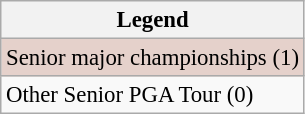<table class="wikitable" style="font-size:95%;">
<tr>
<th>Legend</th>
</tr>
<tr style="background:#e5d1cb;">
<td>Senior major championships (1)</td>
</tr>
<tr>
<td>Other Senior PGA Tour (0)</td>
</tr>
</table>
